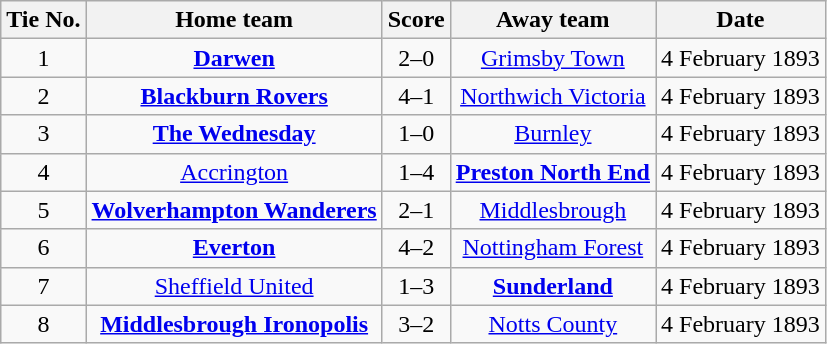<table class="wikitable" style="text-align: center">
<tr>
<th>Tie No.</th>
<th>Home team</th>
<th>Score</th>
<th>Away team</th>
<th>Date</th>
</tr>
<tr>
<td>1</td>
<td><strong><a href='#'>Darwen</a></strong></td>
<td>2–0</td>
<td><a href='#'>Grimsby Town</a></td>
<td>4 February 1893</td>
</tr>
<tr>
<td>2</td>
<td><strong><a href='#'>Blackburn Rovers</a></strong></td>
<td>4–1</td>
<td><a href='#'>Northwich Victoria</a></td>
<td>4 February 1893</td>
</tr>
<tr>
<td>3</td>
<td><strong><a href='#'>The Wednesday</a></strong></td>
<td>1–0</td>
<td><a href='#'>Burnley</a></td>
<td>4 February 1893</td>
</tr>
<tr>
<td>4</td>
<td><a href='#'>Accrington</a></td>
<td>1–4</td>
<td><strong><a href='#'>Preston North End</a></strong></td>
<td>4 February 1893</td>
</tr>
<tr>
<td>5</td>
<td><strong><a href='#'>Wolverhampton Wanderers</a></strong></td>
<td>2–1</td>
<td><a href='#'>Middlesbrough</a></td>
<td>4 February 1893</td>
</tr>
<tr>
<td>6</td>
<td><strong><a href='#'>Everton</a></strong></td>
<td>4–2</td>
<td><a href='#'>Nottingham Forest</a></td>
<td>4 February 1893</td>
</tr>
<tr>
<td>7</td>
<td><a href='#'>Sheffield United</a></td>
<td>1–3</td>
<td><strong><a href='#'>Sunderland</a></strong></td>
<td>4 February 1893</td>
</tr>
<tr>
<td>8</td>
<td><strong><a href='#'>Middlesbrough Ironopolis</a></strong></td>
<td>3–2</td>
<td><a href='#'>Notts County</a></td>
<td>4 February 1893</td>
</tr>
</table>
